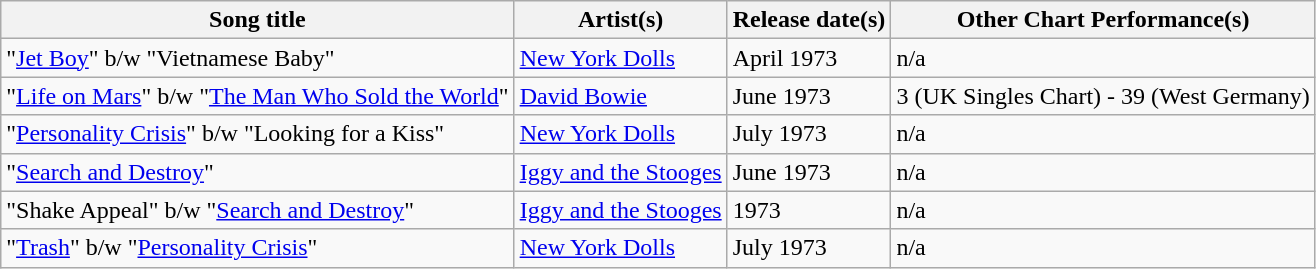<table class="wikitable sortable">
<tr>
<th>Song title</th>
<th>Artist(s)</th>
<th>Release date(s)</th>
<th>Other Chart Performance(s)</th>
</tr>
<tr>
<td>"<a href='#'>Jet Boy</a>" b/w "Vietnamese Baby"</td>
<td><a href='#'>New York Dolls</a></td>
<td>April 1973</td>
<td>n/a</td>
</tr>
<tr>
<td>"<a href='#'>Life on Mars</a>" b/w "<a href='#'>The Man Who Sold the World</a>"</td>
<td><a href='#'>David Bowie</a></td>
<td>June 1973</td>
<td>3 (UK Singles Chart) - 39 (West Germany)</td>
</tr>
<tr>
<td>"<a href='#'>Personality Crisis</a>" b/w "Looking for a Kiss"</td>
<td><a href='#'>New York Dolls</a></td>
<td>July 1973</td>
<td>n/a</td>
</tr>
<tr>
<td>"<a href='#'>Search and Destroy</a>"</td>
<td><a href='#'>Iggy and the Stooges</a></td>
<td>June 1973</td>
<td>n/a</td>
</tr>
<tr>
<td>"Shake Appeal" b/w "<a href='#'>Search and Destroy</a>"</td>
<td><a href='#'>Iggy and the Stooges</a></td>
<td>1973</td>
<td>n/a</td>
</tr>
<tr>
<td>"<a href='#'>Trash</a>" b/w "<a href='#'>Personality Crisis</a>"</td>
<td><a href='#'>New York Dolls</a></td>
<td>July 1973</td>
<td>n/a</td>
</tr>
</table>
